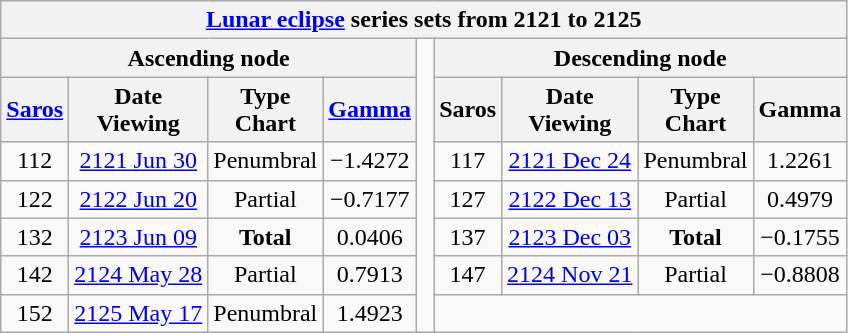<table class="wikitable mw-collapsible mw-collapsed">
<tr>
<th class="nowrap" colspan="9"><a href='#'>Lunar eclipse</a> series sets from 2121 to 2125</th>
</tr>
<tr>
<th scope="col" colspan="4">Ascending node</th>
<td rowspan="11"> </td>
<th scope="col" colspan="4">Descending node</th>
</tr>
<tr style="text-align: center;">
<th scope="col"><a href='#'>Saros</a></th>
<th scope="col">Date<br>Viewing</th>
<th scope="col">Type<br>Chart</th>
<th scope="col"><a href='#'>Gamma</a></th>
<th scope="col">Saros</th>
<th scope="col">Date<br>Viewing</th>
<th scope="col">Type<br>Chart</th>
<th scope="col">Gamma</th>
</tr>
<tr style="text-align: center;">
<td>112</td>
<td><a href='#'>2121 Jun 30</a><br></td>
<td style="text-align:center;">Penumbral<br></td>
<td>−1.4272</td>
<td>117</td>
<td><a href='#'>2121 Dec 24</a><br></td>
<td style="text-align:center;">Penumbral<br></td>
<td>1.2261</td>
</tr>
<tr style="text-align: center;">
<td>122</td>
<td><a href='#'>2122 Jun 20</a><br></td>
<td style="text-align:center;">Partial<br></td>
<td>−0.7177</td>
<td>127</td>
<td><a href='#'>2122 Dec 13</a><br></td>
<td style="text-align:center;">Partial<br></td>
<td>0.4979</td>
</tr>
<tr style="text-align: center;">
<td>132</td>
<td style="text-align:center;vertical-align:top;"><a href='#'>2123 Jun 09</a><br></td>
<td style="text-align:center;"><strong>Total</strong><br></td>
<td>0.0406</td>
<td>137</td>
<td style="text-align:center;vertical-align:top;"><a href='#'>2123 Dec 03</a><br></td>
<td style="text-align:center;"><strong>Total</strong><br></td>
<td>−0.1755</td>
</tr>
<tr style="text-align: center;">
<td>142</td>
<td><a href='#'>2124 May 28</a><br></td>
<td style="text-align:center;">Partial<br></td>
<td>0.7913</td>
<td>147</td>
<td><a href='#'>2124 Nov 21</a><br></td>
<td style="text-align:center;">Partial<br></td>
<td>−0.8808</td>
</tr>
<tr style="text-align: center;">
<td>152</td>
<td><a href='#'>2125 May 17</a><br></td>
<td style="text-align:center;">Penumbral<br></td>
<td>1.4923</td>
</tr>
</table>
